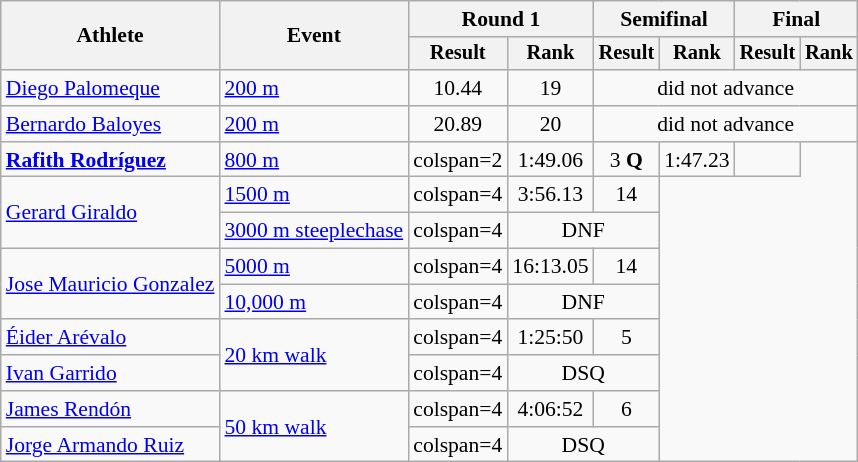<table class=wikitable style="font-size:90%">
<tr>
<th rowspan="2">Athlete</th>
<th rowspan="2">Event</th>
<th colspan="2">Round 1</th>
<th colspan="2">Semifinal</th>
<th colspan="2">Final</th>
</tr>
<tr style="font-size:95%">
<th>Result</th>
<th>Rank</th>
<th>Result</th>
<th>Rank</th>
<th>Result</th>
<th>Rank</th>
</tr>
<tr align=center>
<td align=left><a href='#'>Diego Palomeque</a></td>
<td align=left><a href='#'>200 m</a></td>
<td>10.44</td>
<td>19</td>
<td colspan=4>did not advance</td>
</tr>
<tr align=center>
<td align=left><a href='#'>Bernardo Baloyes</a></td>
<td align=left><a href='#'>200 m</a></td>
<td>20.89</td>
<td>20</td>
<td colspan=4>did not advance</td>
</tr>
<tr align=center>
<td align=left><strong><a href='#'>Rafith Rodríguez</a></strong></td>
<td align=left><a href='#'>800 m</a></td>
<td>colspan=2 </td>
<td>1:49.06</td>
<td>3 <strong>Q</strong></td>
<td>1:47.23</td>
<td></td>
</tr>
<tr align=center>
<td align=left rowspan=2><a href='#'>Gerard Giraldo</a></td>
<td align=left><a href='#'>1500 m</a></td>
<td>colspan=4 </td>
<td>3:56.13</td>
<td>14</td>
</tr>
<tr align=center>
<td align=left><a href='#'>3000 m steeplechase</a></td>
<td>colspan=4 </td>
<td colspan=2>DNF</td>
</tr>
<tr align=center>
<td align=left rowspan=2><a href='#'>Jose Mauricio Gonzalez</a></td>
<td align=left><a href='#'>5000 m</a></td>
<td>colspan=4 </td>
<td>16:13.05</td>
<td>14</td>
</tr>
<tr align=center>
<td align=left><a href='#'>10,000 m</a></td>
<td>colspan=4 </td>
<td colspan=2>DNF</td>
</tr>
<tr align=center>
<td align=left><a href='#'>Éider Arévalo</a></td>
<td align=left rowspan=2><a href='#'>20 km walk</a></td>
<td>colspan=4 </td>
<td>1:25:50</td>
<td>5</td>
</tr>
<tr align=center>
<td align=left><a href='#'>Ivan Garrido</a></td>
<td>colspan=4 </td>
<td colspan=2>DSQ</td>
</tr>
<tr align=center>
<td align=left><a href='#'>James Rendón</a></td>
<td align=left rowspan=2><a href='#'>50 km walk</a></td>
<td>colspan=4 </td>
<td>4:06:52</td>
<td>6</td>
</tr>
<tr align=center>
<td align=left><a href='#'>Jorge Armando Ruiz</a></td>
<td>colspan=4 </td>
<td colspan=2>DSQ</td>
</tr>
</table>
